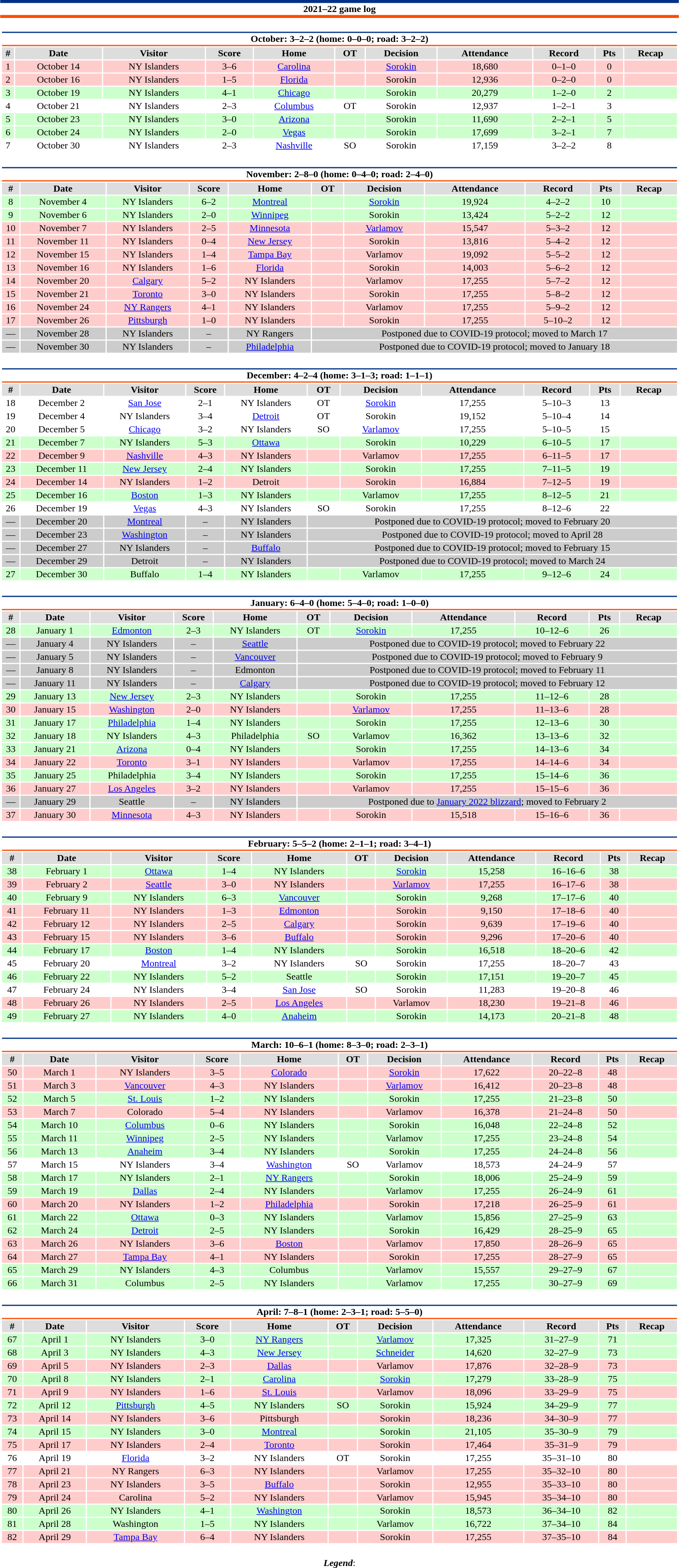<table class="toccolours" style="width:90%; clear:both; margin:1.5em auto; text-align:center;">
<tr>
<th colspan="11" style="background:#FFFFFF; border-top:#003087 5px solid; border-bottom:#FC4C02 5px solid;">2021–22 game log</th>
</tr>
<tr>
<td colspan="11"><br><table class="toccolours collapsible collapsed" style="width:100%;">
<tr>
<th colspan="11" style="background:#FFFFFF; border-top:#003087 2px solid; border-bottom:#FC4C02 2px solid;">October: 3–2–2 (home: 0–0–0; road: 3–2–2)</th>
</tr>
<tr style="background:#ddd;">
<th>#</th>
<th>Date</th>
<th>Visitor</th>
<th>Score</th>
<th>Home</th>
<th>OT</th>
<th>Decision</th>
<th>Attendance</th>
<th>Record</th>
<th>Pts</th>
<th>Recap</th>
</tr>
<tr style="background:#fcc;">
<td>1</td>
<td>October 14</td>
<td>NY Islanders</td>
<td>3–6</td>
<td><a href='#'>Carolina</a></td>
<td></td>
<td><a href='#'>Sorokin</a></td>
<td>18,680</td>
<td>0–1–0</td>
<td>0</td>
<td></td>
</tr>
<tr style="background:#fcc;">
<td>2</td>
<td>October 16</td>
<td>NY Islanders</td>
<td>1–5</td>
<td><a href='#'>Florida</a></td>
<td></td>
<td>Sorokin</td>
<td>12,936</td>
<td>0–2–0</td>
<td>0</td>
<td></td>
</tr>
<tr style="background:#cfc;">
<td>3</td>
<td>October 19</td>
<td>NY Islanders</td>
<td>4–1</td>
<td><a href='#'>Chicago</a></td>
<td></td>
<td>Sorokin</td>
<td>20,279</td>
<td>1–2–0</td>
<td>2</td>
<td></td>
</tr>
<tr style="background:#fff;">
<td>4</td>
<td>October 21</td>
<td>NY Islanders</td>
<td>2–3</td>
<td><a href='#'>Columbus</a></td>
<td>OT</td>
<td>Sorokin</td>
<td>12,937</td>
<td>1–2–1</td>
<td>3</td>
<td></td>
</tr>
<tr style="background:#cfc;">
<td>5</td>
<td>October 23</td>
<td>NY Islanders</td>
<td>3–0</td>
<td><a href='#'>Arizona</a></td>
<td></td>
<td>Sorokin</td>
<td>11,690</td>
<td>2–2–1</td>
<td>5</td>
<td></td>
</tr>
<tr style="background:#cfc;">
<td>6</td>
<td>October 24</td>
<td>NY Islanders</td>
<td>2–0</td>
<td><a href='#'>Vegas</a></td>
<td></td>
<td>Sorokin</td>
<td>17,699</td>
<td>3–2–1</td>
<td>7</td>
<td></td>
</tr>
<tr style="background:#fff;">
<td>7</td>
<td>October 30</td>
<td>NY Islanders</td>
<td>2–3</td>
<td><a href='#'>Nashville</a></td>
<td>SO</td>
<td>Sorokin</td>
<td>17,159</td>
<td>3–2–2</td>
<td>8</td>
<td></td>
</tr>
</table>
</td>
</tr>
<tr>
<td colspan="11"><br><table class="toccolours collapsible collapsed" style="width:100%;">
<tr>
<th colspan="11" style="background:#FFFFFF; border-top:#003087 2px solid; border-bottom:#FC4C02 2px solid;">November: 2–8–0 (home: 0–4–0; road: 2–4–0)</th>
</tr>
<tr style="background:#ddd;">
<th>#</th>
<th>Date</th>
<th>Visitor</th>
<th>Score</th>
<th>Home</th>
<th>OT</th>
<th>Decision</th>
<th>Attendance</th>
<th>Record</th>
<th>Pts</th>
<th>Recap</th>
</tr>
<tr style="background:#cfc;">
<td>8</td>
<td>November 4</td>
<td>NY Islanders</td>
<td>6–2</td>
<td><a href='#'>Montreal</a></td>
<td></td>
<td><a href='#'>Sorokin</a></td>
<td>19,924</td>
<td>4–2–2</td>
<td>10</td>
<td></td>
</tr>
<tr style="background:#cfc;">
<td>9</td>
<td>November 6</td>
<td>NY Islanders</td>
<td>2–0</td>
<td><a href='#'>Winnipeg</a></td>
<td></td>
<td>Sorokin</td>
<td>13,424</td>
<td>5–2–2</td>
<td>12</td>
<td></td>
</tr>
<tr style="background:#fcc;">
<td>10</td>
<td>November 7</td>
<td>NY Islanders</td>
<td>2–5</td>
<td><a href='#'>Minnesota</a></td>
<td></td>
<td><a href='#'>Varlamov</a></td>
<td>15,547</td>
<td>5–3–2</td>
<td>12</td>
<td></td>
</tr>
<tr style="background:#fcc;">
<td>11</td>
<td>November 11</td>
<td>NY Islanders</td>
<td>0–4</td>
<td><a href='#'>New Jersey</a></td>
<td></td>
<td>Sorokin</td>
<td>13,816</td>
<td>5–4–2</td>
<td>12</td>
<td></td>
</tr>
<tr style="background:#fcc;">
<td>12</td>
<td>November 15</td>
<td>NY Islanders</td>
<td>1–4</td>
<td><a href='#'>Tampa Bay</a></td>
<td></td>
<td>Varlamov</td>
<td>19,092</td>
<td>5–5–2</td>
<td>12</td>
<td></td>
</tr>
<tr style="background:#fcc;">
<td>13</td>
<td>November 16</td>
<td>NY Islanders</td>
<td>1–6</td>
<td><a href='#'>Florida</a></td>
<td></td>
<td>Sorokin</td>
<td>14,003</td>
<td>5–6–2</td>
<td>12</td>
<td></td>
</tr>
<tr style="background:#fcc;">
<td>14</td>
<td>November 20</td>
<td><a href='#'>Calgary</a></td>
<td>5–2</td>
<td>NY Islanders</td>
<td></td>
<td>Varlamov</td>
<td>17,255</td>
<td>5–7–2</td>
<td>12</td>
<td></td>
</tr>
<tr style="background:#fcc;">
<td>15</td>
<td>November 21</td>
<td><a href='#'>Toronto</a></td>
<td>3–0</td>
<td>NY Islanders</td>
<td></td>
<td>Sorokin</td>
<td>17,255</td>
<td>5–8–2</td>
<td>12</td>
<td></td>
</tr>
<tr style="background:#fcc;">
<td>16</td>
<td>November 24</td>
<td><a href='#'>NY Rangers</a></td>
<td>4–1</td>
<td>NY Islanders</td>
<td></td>
<td>Varlamov</td>
<td>17,255</td>
<td>5–9–2</td>
<td>12</td>
<td></td>
</tr>
<tr style="background:#fcc;">
<td>17</td>
<td>November 26</td>
<td><a href='#'>Pittsburgh</a></td>
<td>1–0</td>
<td>NY Islanders</td>
<td></td>
<td>Sorokin</td>
<td>17,255</td>
<td>5–10–2</td>
<td>12</td>
<td></td>
</tr>
<tr style="background:#ccc;">
<td>—</td>
<td>November 28</td>
<td>NY Islanders</td>
<td>–</td>
<td>NY Rangers</td>
<td colspan="6">Postponed due to COVID-19 protocol; moved to March 17</td>
</tr>
<tr style="background:#ccc;">
<td>—</td>
<td>November 30</td>
<td>NY Islanders</td>
<td>–</td>
<td><a href='#'>Philadelphia</a></td>
<td colspan="6">Postponed due to COVID-19 protocol; moved to January 18</td>
</tr>
</table>
</td>
</tr>
<tr>
<td colspan="11"><br><table class="toccolours collapsible collapsed" style="width:100%;">
<tr>
<th colspan="11" style="background:#FFFFFF; border-top:#003087 2px solid; border-bottom:#FC4C02 2px solid;">December: 4–2–4 (home: 3–1–3; road: 1–1–1)</th>
</tr>
<tr style="background:#ddd;">
<th>#</th>
<th>Date</th>
<th>Visitor</th>
<th>Score</th>
<th>Home</th>
<th>OT</th>
<th>Decision</th>
<th>Attendance</th>
<th>Record</th>
<th>Pts</th>
<th>Recap</th>
</tr>
<tr style="background:#fff;">
<td>18</td>
<td>December 2</td>
<td><a href='#'>San Jose</a></td>
<td>2–1</td>
<td>NY Islanders</td>
<td>OT</td>
<td><a href='#'>Sorokin</a></td>
<td>17,255</td>
<td>5–10–3</td>
<td>13</td>
<td></td>
</tr>
<tr style="background:#fff;">
<td>19</td>
<td>December 4</td>
<td>NY Islanders</td>
<td>3–4</td>
<td><a href='#'>Detroit</a></td>
<td>OT</td>
<td>Sorokin</td>
<td>19,152</td>
<td>5–10–4</td>
<td>14</td>
<td></td>
</tr>
<tr style="background:#fff;">
<td>20</td>
<td>December 5</td>
<td><a href='#'>Chicago</a></td>
<td>3–2</td>
<td>NY Islanders</td>
<td>SO</td>
<td><a href='#'>Varlamov</a></td>
<td>17,255</td>
<td>5–10–5</td>
<td>15</td>
<td></td>
</tr>
<tr style="background:#cfc;">
<td>21</td>
<td>December 7</td>
<td>NY Islanders</td>
<td>5–3</td>
<td><a href='#'>Ottawa</a></td>
<td></td>
<td>Sorokin</td>
<td>10,229</td>
<td>6–10–5</td>
<td>17</td>
<td></td>
</tr>
<tr style="background:#fcc;">
<td>22</td>
<td>December 9</td>
<td><a href='#'>Nashville</a></td>
<td>4–3</td>
<td>NY Islanders</td>
<td></td>
<td>Varlamov</td>
<td>17,255</td>
<td>6–11–5</td>
<td>17</td>
<td></td>
</tr>
<tr style="background:#cfc;">
<td>23</td>
<td>December 11</td>
<td><a href='#'>New Jersey</a></td>
<td>2–4</td>
<td>NY Islanders</td>
<td></td>
<td>Sorokin</td>
<td>17,255</td>
<td>7–11–5</td>
<td>19</td>
<td></td>
</tr>
<tr style="background:#fcc;">
<td>24</td>
<td>December 14</td>
<td>NY Islanders</td>
<td>1–2</td>
<td>Detroit</td>
<td></td>
<td>Sorokin</td>
<td>16,884</td>
<td>7–12–5</td>
<td>19</td>
<td></td>
</tr>
<tr style="background:#cfc;">
<td>25</td>
<td>December 16</td>
<td><a href='#'>Boston</a></td>
<td>1–3</td>
<td>NY Islanders</td>
<td></td>
<td>Varlamov</td>
<td>17,255</td>
<td>8–12–5</td>
<td>21</td>
<td></td>
</tr>
<tr style="background:#fff;">
<td>26</td>
<td>December 19</td>
<td><a href='#'>Vegas</a></td>
<td>4–3</td>
<td>NY Islanders</td>
<td>SO</td>
<td>Sorokin</td>
<td>17,255</td>
<td>8–12–6</td>
<td>22</td>
<td></td>
</tr>
<tr style="background:#ccc;">
<td>—</td>
<td>December 20</td>
<td><a href='#'>Montreal</a></td>
<td>–</td>
<td>NY Islanders</td>
<td colspan="6">Postponed due to COVID-19 protocol; moved to February 20</td>
</tr>
<tr style="background:#ccc;">
<td>—</td>
<td>December 23</td>
<td><a href='#'>Washington</a></td>
<td>–</td>
<td>NY Islanders</td>
<td colspan="6">Postponed due to COVID-19 protocol; moved to April 28</td>
</tr>
<tr style="background:#ccc;">
<td>—</td>
<td>December 27</td>
<td>NY Islanders</td>
<td>–</td>
<td><a href='#'>Buffalo</a></td>
<td colspan="6">Postponed due to COVID-19 protocol; moved to February 15</td>
</tr>
<tr style="background:#ccc;">
<td>—</td>
<td>December 29</td>
<td>Detroit</td>
<td>–</td>
<td>NY Islanders</td>
<td colspan="6">Postponed due to COVID-19 protocol; moved to March 24</td>
</tr>
<tr style="background:#cfc;">
<td>27</td>
<td>December 30</td>
<td>Buffalo</td>
<td>1–4</td>
<td>NY Islanders</td>
<td></td>
<td>Varlamov</td>
<td>17,255</td>
<td>9–12–6</td>
<td>24</td>
<td></td>
</tr>
</table>
</td>
</tr>
<tr>
<td colspan="11"><br><table class="toccolours collapsible collapsed" style="width:100%;">
<tr>
<th colspan="11" style="background:#FFFFFF; border-top:#003087 2px solid; border-bottom:#FC4C02 2px solid;">January: 6–4–0 (home: 5–4–0; road: 1–0–0)</th>
</tr>
<tr style="background:#ddd;">
<th>#</th>
<th>Date</th>
<th>Visitor</th>
<th>Score</th>
<th>Home</th>
<th>OT</th>
<th>Decision</th>
<th>Attendance</th>
<th>Record</th>
<th>Pts</th>
<th>Recap</th>
</tr>
<tr style="background:#cfc;">
<td>28</td>
<td>January 1</td>
<td><a href='#'>Edmonton</a></td>
<td>2–3</td>
<td>NY Islanders</td>
<td>OT</td>
<td><a href='#'>Sorokin</a></td>
<td>17,255</td>
<td>10–12–6</td>
<td>26</td>
<td></td>
</tr>
<tr style="background:#ccc;">
<td>—</td>
<td>January 4</td>
<td>NY Islanders</td>
<td>–</td>
<td><a href='#'>Seattle</a></td>
<td colspan="6">Postponed due to COVID-19 protocol; moved to February 22</td>
</tr>
<tr style="background:#ccc;">
<td>—</td>
<td>January 5</td>
<td>NY Islanders</td>
<td>–</td>
<td><a href='#'>Vancouver</a></td>
<td colspan="6">Postponed due to COVID-19 protocol; moved to February 9</td>
</tr>
<tr style="background:#ccc;">
<td>—</td>
<td>January 8</td>
<td>NY Islanders</td>
<td>–</td>
<td>Edmonton</td>
<td colspan="6">Postponed due to COVID-19 protocol; moved to February 11</td>
</tr>
<tr style="background:#ccc;">
<td>—</td>
<td>January 11</td>
<td>NY Islanders</td>
<td>–</td>
<td><a href='#'>Calgary</a></td>
<td colspan="6">Postponed due to COVID-19 protocol; moved to February 12</td>
</tr>
<tr style="background:#cfc;">
<td>29</td>
<td>January 13</td>
<td><a href='#'>New Jersey</a></td>
<td>2–3</td>
<td>NY Islanders</td>
<td></td>
<td>Sorokin</td>
<td>17,255</td>
<td>11–12–6</td>
<td>28</td>
<td></td>
</tr>
<tr style="background:#fcc;">
<td>30</td>
<td>January 15</td>
<td><a href='#'>Washington</a></td>
<td>2–0</td>
<td>NY Islanders</td>
<td></td>
<td><a href='#'>Varlamov</a></td>
<td>17,255</td>
<td>11–13–6</td>
<td>28</td>
<td></td>
</tr>
<tr style="background:#cfc;">
<td>31</td>
<td>January 17</td>
<td><a href='#'>Philadelphia</a></td>
<td>1–4</td>
<td>NY Islanders</td>
<td></td>
<td>Sorokin</td>
<td>17,255</td>
<td>12–13–6</td>
<td>30</td>
<td></td>
</tr>
<tr style="background:#cfc;">
<td>32</td>
<td>January 18</td>
<td>NY Islanders</td>
<td>4–3</td>
<td>Philadelphia</td>
<td>SO</td>
<td>Varlamov</td>
<td>16,362</td>
<td>13–13–6</td>
<td>32</td>
<td></td>
</tr>
<tr style="background:#cfc;">
<td>33</td>
<td>January 21</td>
<td><a href='#'>Arizona</a></td>
<td>0–4</td>
<td>NY Islanders</td>
<td></td>
<td>Sorokin</td>
<td>17,255</td>
<td>14–13–6</td>
<td>34</td>
<td></td>
</tr>
<tr style="background:#fcc;">
<td>34</td>
<td>January 22</td>
<td><a href='#'>Toronto</a></td>
<td>3–1</td>
<td>NY Islanders</td>
<td></td>
<td>Varlamov</td>
<td>17,255</td>
<td>14–14–6</td>
<td>34</td>
<td></td>
</tr>
<tr style="background:#cfc;">
<td>35</td>
<td>January 25</td>
<td>Philadelphia</td>
<td>3–4</td>
<td>NY Islanders</td>
<td></td>
<td>Sorokin</td>
<td>17,255</td>
<td>15–14–6</td>
<td>36</td>
<td></td>
</tr>
<tr style="background:#fcc;">
<td>36</td>
<td>January 27</td>
<td><a href='#'>Los Angeles</a></td>
<td>3–2</td>
<td>NY Islanders</td>
<td></td>
<td>Varlamov</td>
<td>17,255</td>
<td>15–15–6</td>
<td>36</td>
<td></td>
</tr>
<tr style="background:#ccc;">
<td>—</td>
<td>January 29</td>
<td>Seattle</td>
<td>–</td>
<td>NY Islanders</td>
<td colspan="6">Postponed due to <a href='#'>January 2022 blizzard</a>; moved to February 2</td>
</tr>
<tr style="background:#fcc;">
<td>37</td>
<td>January 30</td>
<td><a href='#'>Minnesota</a></td>
<td>4–3</td>
<td>NY Islanders</td>
<td></td>
<td>Sorokin</td>
<td>15,518</td>
<td>15–16–6</td>
<td>36</td>
<td></td>
</tr>
</table>
</td>
</tr>
<tr>
<td colspan="11"><br><table class="toccolours collapsible collapsed" style="width:100%;">
<tr>
<th colspan="11" style="background:#FFFFFF; border-top:#003087 2px solid; border-bottom:#FC4C02 2px solid;">February: 5–5–2 (home: 2–1–1; road: 3–4–1)</th>
</tr>
<tr style="background:#ddd;">
<th>#</th>
<th>Date</th>
<th>Visitor</th>
<th>Score</th>
<th>Home</th>
<th>OT</th>
<th>Decision</th>
<th>Attendance</th>
<th>Record</th>
<th>Pts</th>
<th>Recap</th>
</tr>
<tr style="background:#cfc;">
<td>38</td>
<td>February 1</td>
<td><a href='#'>Ottawa</a></td>
<td>1–4</td>
<td>NY Islanders</td>
<td></td>
<td><a href='#'>Sorokin</a></td>
<td>15,258</td>
<td>16–16–6</td>
<td>38</td>
<td></td>
</tr>
<tr style="background:#fcc;">
<td>39</td>
<td>February 2</td>
<td><a href='#'>Seattle</a></td>
<td>3–0</td>
<td>NY Islanders</td>
<td></td>
<td><a href='#'>Varlamov</a></td>
<td>17,255</td>
<td>16–17–6</td>
<td>38</td>
<td></td>
</tr>
<tr style="background:#cfc;">
<td>40</td>
<td>February 9</td>
<td>NY Islanders</td>
<td>6–3</td>
<td><a href='#'>Vancouver</a></td>
<td></td>
<td>Sorokin</td>
<td>9,268</td>
<td>17–17–6</td>
<td>40</td>
<td></td>
</tr>
<tr style="background:#fcc;">
<td>41</td>
<td>February 11</td>
<td>NY Islanders</td>
<td>1–3</td>
<td><a href='#'>Edmonton</a></td>
<td></td>
<td>Sorokin</td>
<td>9,150</td>
<td>17–18–6</td>
<td>40</td>
<td></td>
</tr>
<tr style="background:#fcc;">
<td>42</td>
<td>February 12</td>
<td>NY Islanders</td>
<td>2–5</td>
<td><a href='#'>Calgary</a></td>
<td></td>
<td>Sorokin</td>
<td>9,639</td>
<td>17–19–6</td>
<td>40</td>
<td></td>
</tr>
<tr style="background:#fcc;">
<td>43</td>
<td>February 15</td>
<td>NY Islanders</td>
<td>3–6</td>
<td><a href='#'>Buffalo</a></td>
<td></td>
<td>Sorokin</td>
<td>9,296</td>
<td>17–20–6</td>
<td>40</td>
<td></td>
</tr>
<tr style="background:#cfc;">
<td>44</td>
<td>February 17</td>
<td><a href='#'>Boston</a></td>
<td>1–4</td>
<td>NY Islanders</td>
<td></td>
<td>Sorokin</td>
<td>16,518</td>
<td>18–20–6</td>
<td>42</td>
<td></td>
</tr>
<tr style="background:#fff;">
<td>45</td>
<td>February 20</td>
<td><a href='#'>Montreal</a></td>
<td>3–2</td>
<td>NY Islanders</td>
<td>SO</td>
<td>Sorokin</td>
<td>17,255</td>
<td>18–20–7</td>
<td>43</td>
<td></td>
</tr>
<tr style="background:#cfc;">
<td>46</td>
<td>February 22</td>
<td>NY Islanders</td>
<td>5–2</td>
<td>Seattle</td>
<td></td>
<td>Sorokin</td>
<td>17,151</td>
<td>19–20–7</td>
<td>45</td>
<td></td>
</tr>
<tr style="background:#fff;">
<td>47</td>
<td>February 24</td>
<td>NY Islanders</td>
<td>3–4</td>
<td><a href='#'>San Jose</a></td>
<td>SO</td>
<td>Sorokin</td>
<td>11,283</td>
<td>19–20–8</td>
<td>46</td>
<td></td>
</tr>
<tr style="background:#fcc;">
<td>48</td>
<td>February 26</td>
<td>NY Islanders</td>
<td>2–5</td>
<td><a href='#'>Los Angeles</a></td>
<td></td>
<td>Varlamov</td>
<td>18,230</td>
<td>19–21–8</td>
<td>46</td>
<td></td>
</tr>
<tr style="background:#cfc;">
<td>49</td>
<td>February 27</td>
<td>NY Islanders</td>
<td>4–0</td>
<td><a href='#'>Anaheim</a></td>
<td></td>
<td>Sorokin</td>
<td>14,173</td>
<td>20–21–8</td>
<td>48</td>
<td></td>
</tr>
</table>
</td>
</tr>
<tr>
<td colspan="11"><br><table class="toccolours collapsible collapsed" style="width:100%;">
<tr>
<th colspan="11" style="background:#FFFFFF; border-top:#003087 2px solid; border-bottom:#FC4C02 2px solid;">March: 10–6–1 (home: 8–3–0; road: 2–3–1)</th>
</tr>
<tr style="background:#ddd;">
<th>#</th>
<th>Date</th>
<th>Visitor</th>
<th>Score</th>
<th>Home</th>
<th>OT</th>
<th>Decision</th>
<th>Attendance</th>
<th>Record</th>
<th>Pts</th>
<th>Recap</th>
</tr>
<tr style="background:#fcc;">
<td>50</td>
<td>March 1</td>
<td>NY Islanders</td>
<td>3–5</td>
<td><a href='#'>Colorado</a></td>
<td></td>
<td><a href='#'>Sorokin</a></td>
<td>17,622</td>
<td>20–22–8</td>
<td>48</td>
<td></td>
</tr>
<tr style="background:#fcc;">
<td>51</td>
<td>March 3</td>
<td><a href='#'>Vancouver</a></td>
<td>4–3</td>
<td>NY Islanders</td>
<td></td>
<td><a href='#'>Varlamov</a></td>
<td>16,412</td>
<td>20–23–8</td>
<td>48</td>
<td></td>
</tr>
<tr style="background:#cfc;">
<td>52</td>
<td>March 5</td>
<td><a href='#'>St. Louis</a></td>
<td>1–2</td>
<td>NY Islanders</td>
<td></td>
<td>Sorokin</td>
<td>17,255</td>
<td>21–23–8</td>
<td>50</td>
<td></td>
</tr>
<tr style="background:#fcc;">
<td>53</td>
<td>March 7</td>
<td>Colorado</td>
<td>5–4</td>
<td>NY Islanders</td>
<td></td>
<td>Varlamov</td>
<td>16,378</td>
<td>21–24–8</td>
<td>50</td>
<td></td>
</tr>
<tr style="background:#cfc;">
<td>54</td>
<td>March 10</td>
<td><a href='#'>Columbus</a></td>
<td>0–6</td>
<td>NY Islanders</td>
<td></td>
<td>Sorokin</td>
<td>16,048</td>
<td>22–24–8</td>
<td>52</td>
<td></td>
</tr>
<tr style="background:#cfc;">
<td>55</td>
<td>March 11</td>
<td><a href='#'>Winnipeg</a></td>
<td>2–5</td>
<td>NY Islanders</td>
<td></td>
<td>Varlamov</td>
<td>17,255</td>
<td>23–24–8</td>
<td>54</td>
<td></td>
</tr>
<tr style="background:#cfc;">
<td>56</td>
<td>March 13</td>
<td><a href='#'>Anaheim</a></td>
<td>3–4</td>
<td>NY Islanders</td>
<td></td>
<td>Sorokin</td>
<td>17,255</td>
<td>24–24–8</td>
<td>56</td>
<td></td>
</tr>
<tr style="background:#fff;">
<td>57</td>
<td>March 15</td>
<td>NY Islanders</td>
<td>3–4</td>
<td><a href='#'>Washington</a></td>
<td>SO</td>
<td>Varlamov</td>
<td>18,573</td>
<td>24–24–9</td>
<td>57</td>
<td></td>
</tr>
<tr style="background:#cfc;">
<td>58</td>
<td>March 17</td>
<td>NY Islanders</td>
<td>2–1</td>
<td><a href='#'>NY Rangers</a></td>
<td></td>
<td>Sorokin</td>
<td>18,006</td>
<td>25–24–9</td>
<td>59</td>
<td></td>
</tr>
<tr style="background:#cfc;">
<td>59</td>
<td>March 19</td>
<td><a href='#'>Dallas</a></td>
<td>2–4</td>
<td>NY Islanders</td>
<td></td>
<td>Varlamov</td>
<td>17,255</td>
<td>26–24–9</td>
<td>61</td>
<td></td>
</tr>
<tr style="background:#fcc;">
<td>60</td>
<td>March 20</td>
<td>NY Islanders</td>
<td>1–2</td>
<td><a href='#'>Philadelphia</a></td>
<td></td>
<td>Sorokin</td>
<td>17,218</td>
<td>26–25–9</td>
<td>61</td>
<td></td>
</tr>
<tr style="background:#cfc;">
<td>61</td>
<td>March 22</td>
<td><a href='#'>Ottawa</a></td>
<td>0–3</td>
<td>NY Islanders</td>
<td></td>
<td>Varlamov</td>
<td>15,856</td>
<td>27–25–9</td>
<td>63</td>
<td></td>
</tr>
<tr style="background:#cfc;">
<td>62</td>
<td>March 24</td>
<td><a href='#'>Detroit</a></td>
<td>2–5</td>
<td>NY Islanders</td>
<td></td>
<td>Sorokin</td>
<td>16,429</td>
<td>28–25–9</td>
<td>65</td>
<td></td>
</tr>
<tr style="background:#fcc;">
<td>63</td>
<td>March 26</td>
<td>NY Islanders</td>
<td>3–6</td>
<td><a href='#'>Boston</a></td>
<td></td>
<td>Varlamov</td>
<td>17,850</td>
<td>28–26–9</td>
<td>65</td>
<td></td>
</tr>
<tr style="background:#fcc;">
<td>64</td>
<td>March 27</td>
<td><a href='#'>Tampa Bay</a></td>
<td>4–1</td>
<td>NY Islanders</td>
<td></td>
<td>Sorokin</td>
<td>17,255</td>
<td>28–27–9</td>
<td>65</td>
<td></td>
</tr>
<tr style="background:#cfc;">
<td>65</td>
<td>March 29</td>
<td>NY Islanders</td>
<td>4–3</td>
<td>Columbus</td>
<td></td>
<td>Varlamov</td>
<td>15,557</td>
<td>29–27–9</td>
<td>67</td>
<td></td>
</tr>
<tr style="background:#cfc;">
<td>66</td>
<td>March 31</td>
<td>Columbus</td>
<td>2–5</td>
<td>NY Islanders</td>
<td></td>
<td>Varlamov</td>
<td>17,255</td>
<td>30–27–9</td>
<td>69</td>
<td></td>
</tr>
</table>
</td>
</tr>
<tr>
<td colspan="11"><br><table class="toccolours collapsible collapsed" style="width:100%;">
<tr>
<th colspan="11" style="background:#FFFFFF; border-top:#003087 2px solid; border-bottom:#FC4C02 2px solid;">April: 7–8–1 (home: 2–3–1; road: 5–5–0)</th>
</tr>
<tr style="background:#ddd;">
<th>#</th>
<th>Date</th>
<th>Visitor</th>
<th>Score</th>
<th>Home</th>
<th>OT</th>
<th>Decision</th>
<th>Attendance</th>
<th>Record</th>
<th>Pts</th>
<th>Recap</th>
</tr>
<tr style="background:#cfc;">
<td>67</td>
<td>April 1</td>
<td>NY Islanders</td>
<td>3–0</td>
<td><a href='#'>NY Rangers</a></td>
<td></td>
<td><a href='#'>Varlamov</a></td>
<td>17,325</td>
<td>31–27–9</td>
<td>71</td>
<td></td>
</tr>
<tr style="background:#cfc;">
<td>68</td>
<td>April 3</td>
<td>NY Islanders</td>
<td>4–3</td>
<td><a href='#'>New Jersey</a></td>
<td></td>
<td><a href='#'>Schneider</a></td>
<td>14,620</td>
<td>32–27–9</td>
<td>73</td>
<td></td>
</tr>
<tr style="background:#fcc;">
<td>69</td>
<td>April 5</td>
<td>NY Islanders</td>
<td>2–3</td>
<td><a href='#'>Dallas</a></td>
<td></td>
<td>Varlamov</td>
<td>17,876</td>
<td>32–28–9</td>
<td>73</td>
<td></td>
</tr>
<tr style="background:#cfc;">
<td>70</td>
<td>April 8</td>
<td>NY Islanders</td>
<td>2–1</td>
<td><a href='#'>Carolina</a></td>
<td></td>
<td><a href='#'>Sorokin</a></td>
<td>17,279</td>
<td>33–28–9</td>
<td>75</td>
<td></td>
</tr>
<tr style="background:#fcc;">
<td>71</td>
<td>April 9</td>
<td>NY Islanders</td>
<td>1–6</td>
<td><a href='#'>St. Louis</a></td>
<td></td>
<td>Varlamov</td>
<td>18,096</td>
<td>33–29–9</td>
<td>75</td>
<td></td>
</tr>
<tr style="background:#cfc;">
<td>72</td>
<td>April 12</td>
<td><a href='#'>Pittsburgh</a></td>
<td>4–5</td>
<td>NY Islanders</td>
<td>SO</td>
<td>Sorokin</td>
<td>15,924</td>
<td>34–29–9</td>
<td>77</td>
<td></td>
</tr>
<tr style="background:#fcc;">
<td>73</td>
<td>April 14</td>
<td>NY Islanders</td>
<td>3–6</td>
<td>Pittsburgh</td>
<td></td>
<td>Sorokin</td>
<td>18,236</td>
<td>34–30–9</td>
<td>77</td>
<td></td>
</tr>
<tr style="background:#cfc;">
<td>74</td>
<td>April 15</td>
<td>NY Islanders</td>
<td>3–0</td>
<td><a href='#'>Montreal</a></td>
<td></td>
<td>Sorokin</td>
<td>21,105</td>
<td>35–30–9</td>
<td>79</td>
<td></td>
</tr>
<tr style="background:#fcc;">
<td>75</td>
<td>April 17</td>
<td>NY Islanders</td>
<td>2–4</td>
<td><a href='#'>Toronto</a></td>
<td></td>
<td>Sorokin</td>
<td>17,464</td>
<td>35–31–9</td>
<td>79</td>
<td></td>
</tr>
<tr style="background:#fff;">
<td>76</td>
<td>April 19</td>
<td><a href='#'>Florida</a></td>
<td>3–2</td>
<td>NY Islanders</td>
<td>OT</td>
<td>Sorokin</td>
<td>17,255</td>
<td>35–31–10</td>
<td>80</td>
<td></td>
</tr>
<tr style="background:#fcc;">
<td>77</td>
<td>April 21</td>
<td>NY Rangers</td>
<td>6–3</td>
<td>NY Islanders</td>
<td></td>
<td>Varlamov</td>
<td>17,255</td>
<td>35–32–10</td>
<td>80</td>
<td></td>
</tr>
<tr style="background:#fcc;">
<td>78</td>
<td>April 23</td>
<td>NY Islanders</td>
<td>3–5</td>
<td><a href='#'>Buffalo</a></td>
<td></td>
<td>Sorokin</td>
<td>12,955</td>
<td>35–33–10</td>
<td>80</td>
<td></td>
</tr>
<tr style="background:#fcc;">
<td>79</td>
<td>April 24</td>
<td>Carolina</td>
<td>5–2</td>
<td>NY Islanders</td>
<td></td>
<td>Varlamov</td>
<td>15,945</td>
<td>35–34–10</td>
<td>80</td>
<td></td>
</tr>
<tr style="background:#cfc;">
<td>80</td>
<td>April 26</td>
<td>NY Islanders</td>
<td>4–1</td>
<td><a href='#'>Washington</a></td>
<td></td>
<td>Sorokin</td>
<td>18,573</td>
<td>36–34–10</td>
<td>82</td>
<td></td>
</tr>
<tr style="background:#cfc;">
<td>81</td>
<td>April 28</td>
<td>Washington</td>
<td>1–5</td>
<td>NY Islanders</td>
<td></td>
<td>Varlamov</td>
<td>16,722</td>
<td>37–34–10</td>
<td>84</td>
<td></td>
</tr>
<tr style="background:#fcc;">
<td>82</td>
<td>April 29</td>
<td><a href='#'>Tampa Bay</a></td>
<td>6–4</td>
<td>NY Islanders</td>
<td></td>
<td>Sorokin</td>
<td>17,255</td>
<td>37–35–10</td>
<td>84</td>
<td></td>
</tr>
</table>
</td>
</tr>
<tr>
<td colspan="11" style="text-align:center;"><br><strong><em>Legend</em></strong>:


</td>
</tr>
</table>
